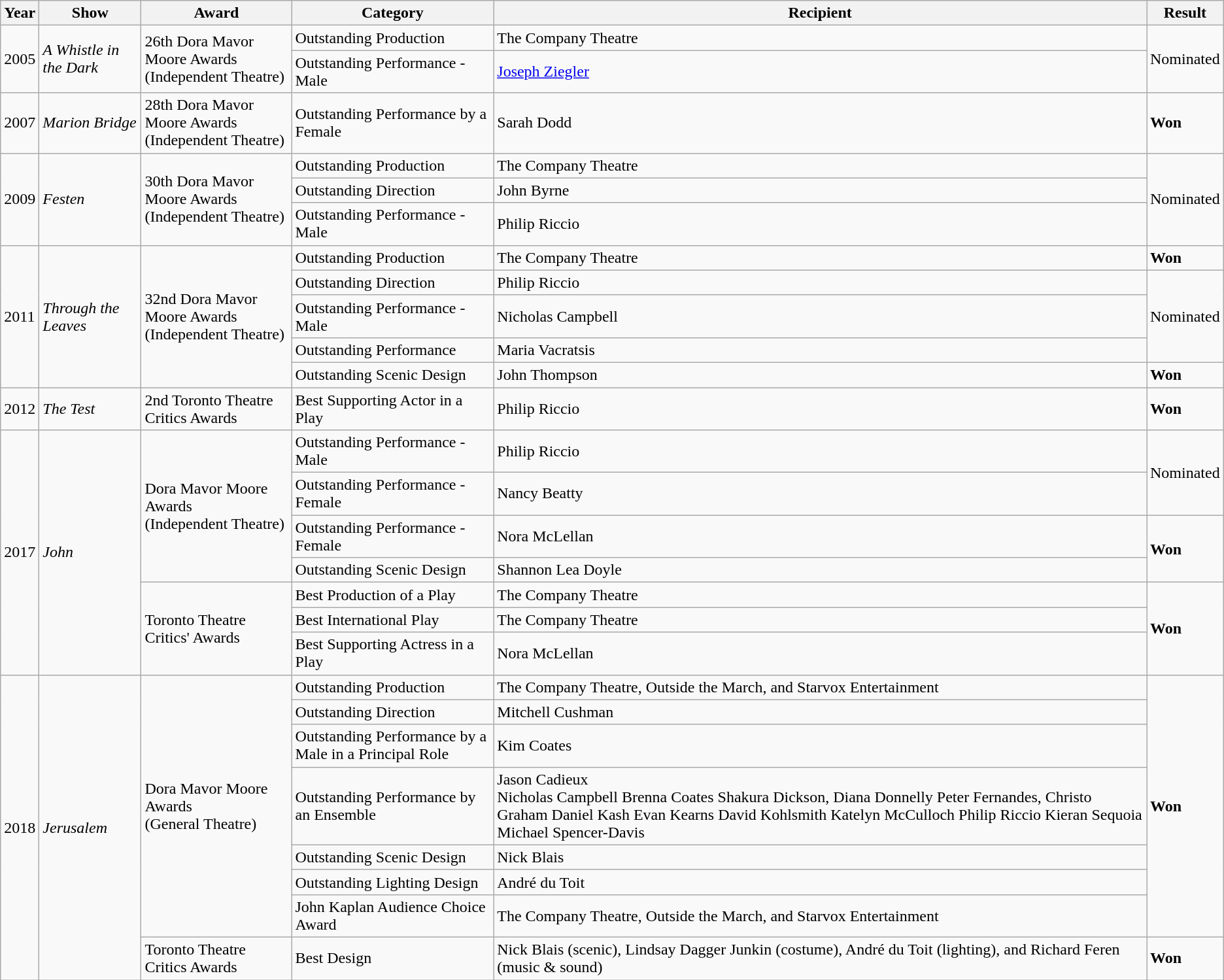<table class="wikitable">
<tr>
<th>Year</th>
<th>Show</th>
<th>Award</th>
<th>Category</th>
<th>Recipient</th>
<th>Result</th>
</tr>
<tr>
<td rowspan="2">2005</td>
<td rowspan="2"><em>A Whistle in the Dark</em></td>
<td rowspan="2">26th Dora Mavor Moore Awards<br>(Independent Theatre)</td>
<td>Outstanding Production</td>
<td>The Company Theatre</td>
<td rowspan="2">Nominated</td>
</tr>
<tr>
<td>Outstanding Performance - Male</td>
<td><a href='#'>Joseph Ziegler</a></td>
</tr>
<tr>
<td>2007</td>
<td><em>Marion Bridge</em></td>
<td>28th Dora Mavor Moore Awards<br>(Independent Theatre)</td>
<td>Outstanding Performance by a Female</td>
<td>Sarah Dodd</td>
<td><strong>Won</strong></td>
</tr>
<tr>
<td rowspan="3">2009</td>
<td rowspan="3"><em>Festen</em></td>
<td rowspan="3">30th Dora Mavor Moore Awards<br>(Independent Theatre)</td>
<td>Outstanding Production</td>
<td>The Company Theatre</td>
<td rowspan="3">Nominated</td>
</tr>
<tr>
<td>Outstanding Direction</td>
<td>John Byrne</td>
</tr>
<tr>
<td>Outstanding Performance - Male</td>
<td>Philip Riccio</td>
</tr>
<tr>
<td rowspan="5">2011</td>
<td rowspan="5"><em>Through the Leaves</em></td>
<td rowspan="5">32nd Dora Mavor Moore Awards<br>(Independent Theatre)</td>
<td>Outstanding Production</td>
<td>The Company Theatre</td>
<td><strong>Won</strong></td>
</tr>
<tr>
<td>Outstanding Direction</td>
<td>Philip Riccio</td>
<td rowspan="3">Nominated</td>
</tr>
<tr>
<td>Outstanding Performance - Male</td>
<td>Nicholas Campbell</td>
</tr>
<tr>
<td>Outstanding Performance</td>
<td>Maria Vacratsis</td>
</tr>
<tr>
<td>Outstanding Scenic Design</td>
<td>John Thompson</td>
<td><strong>Won</strong></td>
</tr>
<tr>
<td>2012</td>
<td><em>The Test</em></td>
<td>2nd Toronto Theatre Critics Awards</td>
<td>Best Supporting Actor in a Play</td>
<td>Philip Riccio</td>
<td><strong>Won</strong></td>
</tr>
<tr>
<td rowspan="7">2017</td>
<td rowspan="7"><em>John</em></td>
<td rowspan="4">Dora Mavor Moore Awards<br>(Independent Theatre)</td>
<td>Outstanding Performance - Male</td>
<td>Philip Riccio</td>
<td rowspan="2">Nominated</td>
</tr>
<tr>
<td>Outstanding Performance - Female</td>
<td>Nancy Beatty</td>
</tr>
<tr>
<td>Outstanding Performance - Female</td>
<td>Nora McLellan</td>
<td rowspan="2"><strong>Won</strong></td>
</tr>
<tr>
<td>Outstanding Scenic Design</td>
<td>Shannon Lea Doyle</td>
</tr>
<tr>
<td rowspan="3">Toronto Theatre Critics' Awards</td>
<td>Best Production of a Play</td>
<td>The Company Theatre</td>
<td rowspan="3"><strong>Won</strong></td>
</tr>
<tr>
<td>Best International Play</td>
<td>The Company Theatre</td>
</tr>
<tr>
<td>Best Supporting Actress in a Play</td>
<td>Nora McLellan</td>
</tr>
<tr>
<td rowspan="8">2018</td>
<td rowspan="8"><em>Jerusalem</em></td>
<td rowspan="7">Dora Mavor Moore Awards<br>(General Theatre)</td>
<td>Outstanding Production</td>
<td>The Company Theatre, Outside the March, and Starvox Entertainment</td>
<td rowspan="7"><strong>Won</strong></td>
</tr>
<tr>
<td>Outstanding Direction</td>
<td>Mitchell Cushman</td>
</tr>
<tr>
<td>Outstanding Performance by a Male in a Principal Role</td>
<td>Kim Coates</td>
</tr>
<tr>
<td>Outstanding Performance by an Ensemble</td>
<td>Jason Cadieux<br>Nicholas Campbell
Brenna Coates
Shakura Dickson,
Diana Donnelly
Peter Fernandes, Christo Graham
Daniel Kash
Evan Kearns
David Kohlsmith
Katelyn McCulloch
Philip Riccio
Kieran Sequoia
Michael Spencer-Davis</td>
</tr>
<tr>
<td>Outstanding Scenic Design</td>
<td>Nick Blais</td>
</tr>
<tr>
<td>Outstanding Lighting Design</td>
<td>André du Toit</td>
</tr>
<tr>
<td>John Kaplan Audience Choice Award</td>
<td>The Company Theatre, Outside the March, and Starvox Entertainment</td>
</tr>
<tr>
<td>Toronto Theatre Critics Awards</td>
<td>Best Design</td>
<td>Nick Blais (scenic), Lindsay Dagger Junkin (costume), André du Toit (lighting), and Richard Feren (music & sound)</td>
<td><strong>Won</strong></td>
</tr>
</table>
